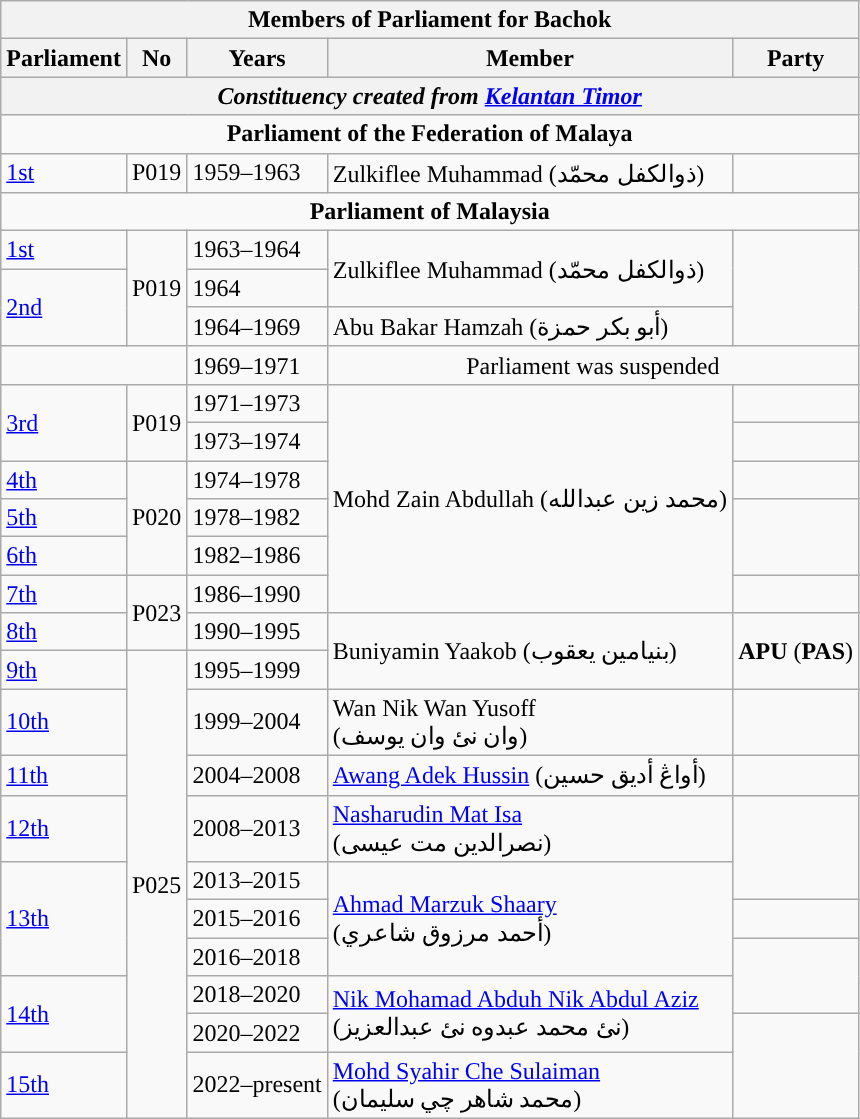<table class=wikitable>
<tr>
<th colspan="5">Members of Parliament for Bachok</th>
</tr>
<tr>
<th>Parliament</th>
<th>No</th>
<th>Years</th>
<th>Member</th>
<th>Party</th>
</tr>
<tr>
<th colspan="5" align="center"><em>Constituency created from <a href='#'>Kelantan Timor</a></em></th>
</tr>
<tr>
<td colspan="5" align="center"><strong>Parliament of the Federation of Malaya</strong></td>
</tr>
<tr>
<td><a href='#'>1st</a></td>
<td>P019</td>
<td>1959–1963</td>
<td>Zulkiflee Muhammad (ذوالكفل محمّد)</td>
<td></td>
</tr>
<tr>
<td colspan="5" align="center"><strong>Parliament of Malaysia</strong></td>
</tr>
<tr>
<td><a href='#'>1st</a></td>
<td rowspan="3">P019</td>
<td>1963–1964</td>
<td rowspan=2>Zulkiflee Muhammad (ذوالكفل محمّد)</td>
<td rowspan="3"></td>
</tr>
<tr>
<td rowspan=2><a href='#'>2nd</a></td>
<td>1964</td>
</tr>
<tr>
<td>1964–1969</td>
<td>Abu Bakar Hamzah  (أبو بكر حمزة)</td>
</tr>
<tr>
<td colspan="2"></td>
<td>1969–1971</td>
<td colspan=2 align=center>Parliament was suspended</td>
</tr>
<tr>
<td rowspan=2><a href='#'>3rd</a></td>
<td rowspan="2">P019</td>
<td>1971–1973</td>
<td rowspan=6>Mohd Zain Abdullah (محمد زين عبدالله)</td>
<td></td>
</tr>
<tr>
<td>1973–1974</td>
<td></td>
</tr>
<tr>
<td><a href='#'>4th</a></td>
<td rowspan="3">P020</td>
<td>1974–1978</td>
<td></td>
</tr>
<tr>
<td><a href='#'>5th</a></td>
<td>1978–1982</td>
<td rowspan=2></td>
</tr>
<tr>
<td><a href='#'>6th</a></td>
<td>1982–1986</td>
</tr>
<tr>
<td><a href='#'>7th</a></td>
<td rowspan="2">P023</td>
<td>1986–1990</td>
<td></td>
</tr>
<tr>
<td><a href='#'>8th</a></td>
<td>1990–1995</td>
<td rowspan=2>Buniyamin Yaakob (بنيامين يعقوب)</td>
<td rowspan="2"><strong>APU</strong> (<strong>PAS</strong>)</td>
</tr>
<tr>
<td><a href='#'>9th</a></td>
<td rowspan=10>P025</td>
<td>1995–1999</td>
</tr>
<tr>
<td><a href='#'>10th</a></td>
<td>1999–2004</td>
<td>Wan Nik Wan Yusoff  <br>(وان نئ وان يوسف)</td>
<td></td>
</tr>
<tr>
<td><a href='#'>11th</a></td>
<td>2004–2008</td>
<td><a href='#'>Awang Adek Hussin</a>  (أواڠ أديق حسين)</td>
<td></td>
</tr>
<tr>
<td><a href='#'>12th</a></td>
<td>2008–2013</td>
<td><a href='#'>Nasharudin Mat Isa</a>  <br>(نصرالدين مت عيسى)</td>
<td rowspan="2"></td>
</tr>
<tr>
<td rowspan=3><a href='#'>13th</a></td>
<td>2013–2015</td>
<td rowspan=3><a href='#'>Ahmad Marzuk Shaary</a>  <br>(أحمد مرزوق شاعري)</td>
</tr>
<tr>
<td>2015–2016</td>
<td></td>
</tr>
<tr>
<td>2016–2018</td>
<td rowspan=2></td>
</tr>
<tr>
<td rowspan="2"><a href='#'>14th</a></td>
<td>2018–2020</td>
<td rowspan="2"><a href='#'>Nik Mohamad Abduh Nik Abdul Aziz</a> <br>(نئ محمد عبدوه نئ عبدالعزيز)</td>
</tr>
<tr>
<td>2020–2022</td>
<td rowspan="2"></td>
</tr>
<tr>
<td><a href='#'>15th</a></td>
<td>2022–present</td>
<td><a href='#'>Mohd Syahir Che Sulaiman</a>  <br>(محمد شاهر چي سليمان)</td>
</tr>
</table>
